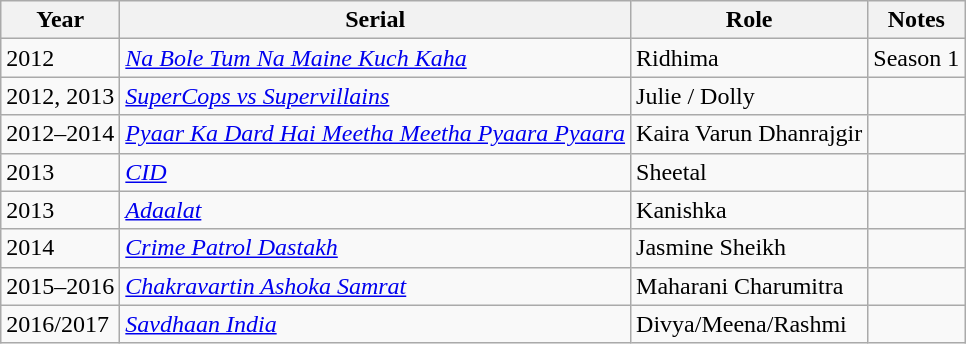<table class="wikitable sortable">
<tr>
<th>Year</th>
<th>Serial</th>
<th>Role</th>
<th>Notes</th>
</tr>
<tr>
<td>2012</td>
<td><em><a href='#'>Na Bole Tum Na Maine Kuch Kaha</a></em></td>
<td>Ridhima</td>
<td>Season 1</td>
</tr>
<tr>
<td>2012, 2013</td>
<td><em><a href='#'>SuperCops vs Supervillains</a></em></td>
<td>Julie / Dolly</td>
<td></td>
</tr>
<tr>
<td>2012–2014</td>
<td><em><a href='#'>Pyaar Ka Dard Hai Meetha Meetha Pyaara Pyaara</a></em></td>
<td>Kaira Varun Dhanrajgir</td>
<td></td>
</tr>
<tr>
<td>2013</td>
<td><em><a href='#'>CID</a></em></td>
<td>Sheetal</td>
<td></td>
</tr>
<tr>
<td>2013</td>
<td><em><a href='#'>Adaalat</a></em></td>
<td>Kanishka</td>
<td></td>
</tr>
<tr>
<td>2014</td>
<td><em><a href='#'>Crime Patrol Dastakh</a></em></td>
<td>Jasmine Sheikh</td>
<td></td>
</tr>
<tr>
<td>2015–2016</td>
<td><em><a href='#'>Chakravartin Ashoka Samrat</a></em></td>
<td>Maharani Charumitra</td>
<td></td>
</tr>
<tr>
<td>2016/2017</td>
<td><em><a href='#'>Savdhaan India</a></em></td>
<td>Divya/Meena/Rashmi</td>
<td></td>
</tr>
</table>
